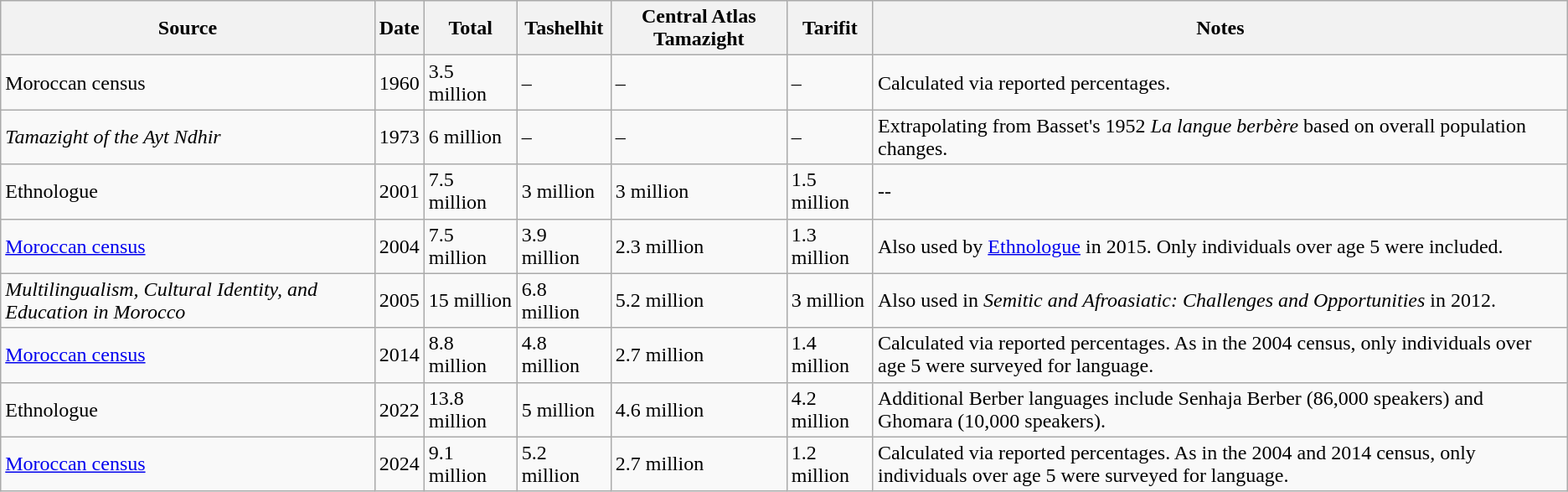<table class="wikitable">
<tr>
<th>Source</th>
<th>Date</th>
<th>Total</th>
<th>Tashelhit</th>
<th>Central Atlas Tamazight</th>
<th>Tarifit</th>
<th>Notes</th>
</tr>
<tr>
<td>Moroccan census</td>
<td>1960</td>
<td>3.5 million</td>
<td>–</td>
<td>–</td>
<td>–</td>
<td>Calculated via reported percentages.</td>
</tr>
<tr>
<td><em>Tamazight of the Ayt Ndhir</em></td>
<td>1973</td>
<td>6 million</td>
<td>–</td>
<td>–</td>
<td>–</td>
<td>Extrapolating from Basset's 1952 <em>La langue berbère</em> based on overall population changes.</td>
</tr>
<tr>
<td>Ethnologue<em></em></td>
<td>2001</td>
<td>7.5 million</td>
<td>3 million</td>
<td>3 million</td>
<td>1.5 million</td>
<td>--</td>
</tr>
<tr>
<td><a href='#'>Moroccan census</a></td>
<td>2004</td>
<td>7.5 million</td>
<td>3.9 million</td>
<td>2.3 million</td>
<td>1.3 million</td>
<td>Also used by <a href='#'>Ethnologue</a> in 2015. Only individuals over age 5 were included.</td>
</tr>
<tr>
<td><em>Multilingualism, Cultural Identity, and Education in Morocco</em></td>
<td>2005</td>
<td>15 million</td>
<td>6.8 million</td>
<td>5.2 million</td>
<td>3 million</td>
<td>Also used in <em>Semitic and Afroasiatic: Challenges and Opportunities</em> in 2012.</td>
</tr>
<tr>
<td><a href='#'>Moroccan census</a></td>
<td>2014</td>
<td>8.8 million</td>
<td>4.8 million</td>
<td>2.7 million</td>
<td>1.4 million</td>
<td>Calculated via reported percentages. As in the 2004 census, only individuals over age 5 were surveyed for language.</td>
</tr>
<tr>
<td>Ethnologue</td>
<td>2022</td>
<td>13.8 million</td>
<td>5 million</td>
<td>4.6 million</td>
<td>4.2 million</td>
<td>Additional Berber languages include Senhaja Berber (86,000 speakers) and Ghomara (10,000 speakers).</td>
</tr>
<tr>
<td><a href='#'>Moroccan census</a></td>
<td>2024</td>
<td>9.1 million</td>
<td>5.2 million</td>
<td>2.7 million</td>
<td>1.2 million</td>
<td>Calculated via reported percentages. As in the 2004 and 2014 census, only individuals over age 5 were surveyed for language.</td>
</tr>
</table>
